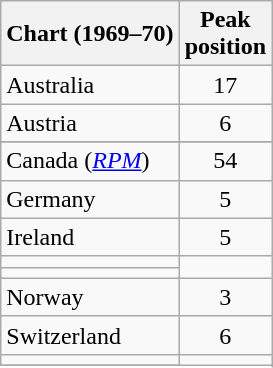<table class="wikitable sortable">
<tr>
<th>Chart (1969–70)</th>
<th>Peak<br>position</th>
</tr>
<tr>
<td>Australia</td>
<td align="center">17</td>
</tr>
<tr>
<td>Austria</td>
<td align="center">6</td>
</tr>
<tr>
</tr>
<tr>
</tr>
<tr>
<td>Canada (<em><a href='#'>RPM</a></em>)</td>
<td align="center">54</td>
</tr>
<tr>
<td>Germany</td>
<td align="center">5</td>
</tr>
<tr>
<td>Ireland</td>
<td align="center">5</td>
</tr>
<tr>
<td></td>
</tr>
<tr>
<td></td>
</tr>
<tr>
<td>Norway</td>
<td align="center">3</td>
</tr>
<tr>
<td>Switzerland</td>
<td align="center">6</td>
</tr>
<tr>
<td></td>
</tr>
<tr>
</tr>
</table>
